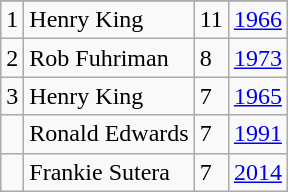<table class="wikitable">
<tr>
</tr>
<tr>
<td>1</td>
<td>Henry King</td>
<td>11</td>
<td><a href='#'>1966</a></td>
</tr>
<tr>
<td>2</td>
<td>Rob Fuhriman</td>
<td>8</td>
<td><a href='#'>1973</a></td>
</tr>
<tr>
<td>3</td>
<td>Henry King</td>
<td>7</td>
<td><a href='#'>1965</a></td>
</tr>
<tr>
<td></td>
<td>Ronald Edwards</td>
<td>7</td>
<td><a href='#'>1991</a></td>
</tr>
<tr>
<td></td>
<td>Frankie Sutera</td>
<td>7</td>
<td><a href='#'>2014</a></td>
</tr>
</table>
